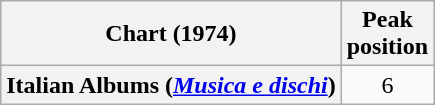<table class="wikitable plainrowheaders" style="text-align:center">
<tr>
<th scope="col">Chart (1974)</th>
<th scope="col">Peak<br>position</th>
</tr>
<tr>
<th scope="row">Italian Albums (<em><a href='#'>Musica e dischi</a></em>)</th>
<td>6</td>
</tr>
</table>
